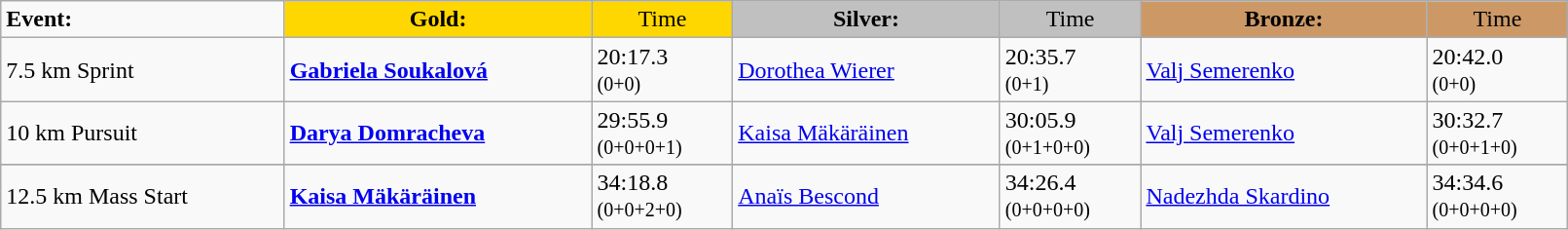<table class="wikitable" width=85%>
<tr>
<td><strong>Event:</strong></td>
<td style="text-align:center;background-color:gold;"><strong>Gold:</strong></td>
<td style="text-align:center;background-color:gold;">Time</td>
<td style="text-align:center;background-color:silver;"><strong>Silver:</strong></td>
<td style="text-align:center;background-color:silver;">Time</td>
<td style="text-align:center;background-color:#CC9966;"><strong>Bronze:</strong></td>
<td style="text-align:center;background-color:#CC9966;">Time</td>
</tr>
<tr>
<td>7.5 km Sprint<br></td>
<td><strong><a href='#'>Gabriela Soukalová</a></strong><br><small></small></td>
<td>20:17.3<br><small>(0+0)</small></td>
<td><a href='#'>Dorothea Wierer</a><br><small></small></td>
<td>20:35.7<br><small>(0+1)</small></td>
<td><a href='#'>Valj Semerenko</a><br><small></small></td>
<td>20:42.0<br><small>(0+0)</small></td>
</tr>
<tr>
<td>10 km Pursuit<br></td>
<td><strong><a href='#'>Darya Domracheva</a></strong><br><small></small></td>
<td>29:55.9<br><small>(0+0+0+1)</small></td>
<td><a href='#'>Kaisa Mäkäräinen</a><br><small></small></td>
<td>30:05.9<br><small>(0+1+0+0)</small></td>
<td><a href='#'>Valj Semerenko</a><br><small></small></td>
<td>30:32.7<br><small>(0+0+1+0)</small></td>
</tr>
<tr>
</tr>
<tr>
<td>12.5 km Mass Start<br></td>
<td><strong><a href='#'>Kaisa Mäkäräinen</a></strong><br><small></small></td>
<td>34:18.8<br><small>(0+0+2+0)</small></td>
<td><a href='#'>Anaïs Bescond</a><br><small></small></td>
<td>34:26.4<br><small>(0+0+0+0)</small></td>
<td><a href='#'>Nadezhda Skardino</a><br><small></small></td>
<td>34:34.6<br><small>(0+0+0+0)</small></td>
</tr>
</table>
